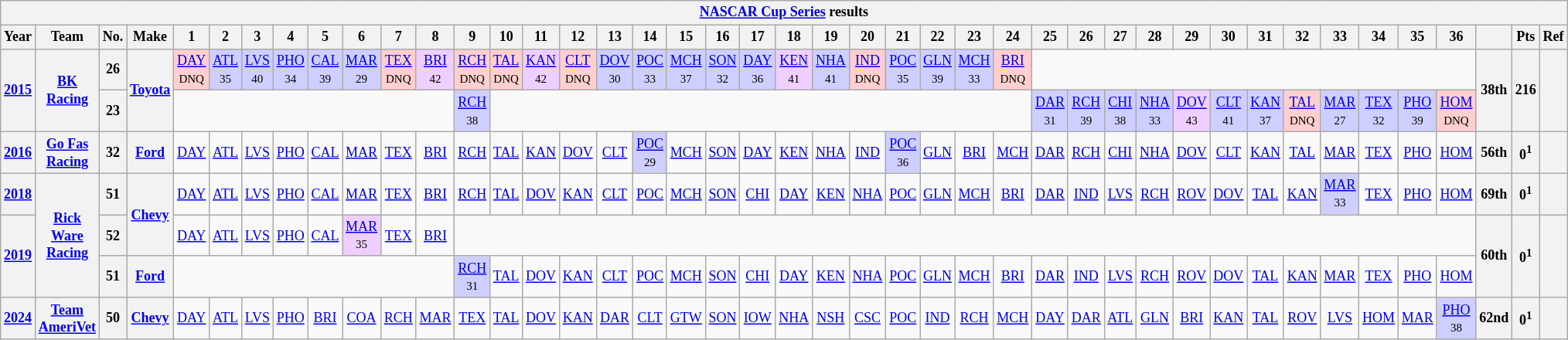<table class="wikitable" style="text-align:center; font-size:75%">
<tr>
<th colspan=45><a href='#'>NASCAR Cup Series</a> results</th>
</tr>
<tr>
<th>Year</th>
<th>Team</th>
<th>No.</th>
<th>Make</th>
<th>1</th>
<th>2</th>
<th>3</th>
<th>4</th>
<th>5</th>
<th>6</th>
<th>7</th>
<th>8</th>
<th>9</th>
<th>10</th>
<th>11</th>
<th>12</th>
<th>13</th>
<th>14</th>
<th>15</th>
<th>16</th>
<th>17</th>
<th>18</th>
<th>19</th>
<th>20</th>
<th>21</th>
<th>22</th>
<th>23</th>
<th>24</th>
<th>25</th>
<th>26</th>
<th>27</th>
<th>28</th>
<th>29</th>
<th>30</th>
<th>31</th>
<th>32</th>
<th>33</th>
<th>34</th>
<th>35</th>
<th>36</th>
<th></th>
<th>Pts</th>
<th>Ref</th>
</tr>
<tr>
<th rowspan=2><a href='#'>2015</a></th>
<th rowspan=2><a href='#'>BK Racing</a></th>
<th>26</th>
<th rowspan=2><a href='#'>Toyota</a></th>
<td style="background:#FFCFCF;"><a href='#'>DAY</a><br><small>DNQ</small></td>
<td style="background:#CFCFFF;"><a href='#'>ATL</a><br><small>35</small></td>
<td style="background:#CFCFFF;"><a href='#'>LVS</a><br><small>40</small></td>
<td style="background:#CFCFFF;"><a href='#'>PHO</a><br><small>34</small></td>
<td style="background:#CFCFFF;"><a href='#'>CAL</a><br><small>39</small></td>
<td style="background:#CFCFFF;"><a href='#'>MAR</a><br><small>29</small></td>
<td style="background:#FFCFCF;"><a href='#'>TEX</a><br><small>DNQ</small></td>
<td style="background:#EFCFFF;"><a href='#'>BRI</a><br><small>42</small></td>
<td style="background:#FFCFCF;"><a href='#'>RCH</a><br><small>DNQ</small></td>
<td style="background:#FFCFCF;"><a href='#'>TAL</a><br><small>DNQ</small></td>
<td style="background:#EFCFFF;"><a href='#'>KAN</a><br><small>42</small></td>
<td style="background:#FFCFCF;"><a href='#'>CLT</a><br><small>DNQ</small></td>
<td style="background:#CFCFFF;"><a href='#'>DOV</a><br><small>30</small></td>
<td style="background:#CFCFFF;"><a href='#'>POC</a><br><small>33</small></td>
<td style="background:#CFCFFF;"><a href='#'>MCH</a><br><small>37</small></td>
<td style="background:#CFCFFF;"><a href='#'>SON</a><br><small>32</small></td>
<td style="background:#CFCFFF;"><a href='#'>DAY</a><br><small>36</small></td>
<td style="background:#EFCFFF;"><a href='#'>KEN</a><br><small>41</small></td>
<td style="background:#CFCFFF;"><a href='#'>NHA</a><br><small>41</small></td>
<td style="background:#FFCFCF;"><a href='#'>IND</a><br><small>DNQ</small></td>
<td style="background:#CFCFFF;"><a href='#'>POC</a><br><small>35</small></td>
<td style="background:#CFCFFF;"><a href='#'>GLN</a><br><small>39</small></td>
<td style="background:#CFCFFF;"><a href='#'>MCH</a><br><small>33</small></td>
<td style="background:#FFCFCF;"><a href='#'>BRI</a><br><small>DNQ</small></td>
<td colspan=12></td>
<th rowspan=2>38th</th>
<th rowspan=2>216</th>
<th rowspan=2></th>
</tr>
<tr>
<th>23</th>
<td colspan=8></td>
<td style="background:#CFCFFF;"><a href='#'>RCH</a><br><small>38</small></td>
<td colspan=15></td>
<td style="background:#CFCFFF;"><a href='#'>DAR</a><br><small>31</small></td>
<td style="background:#CFCFFF;"><a href='#'>RCH</a><br><small>39</small></td>
<td style="background:#CFCFFF;"><a href='#'>CHI</a><br><small>38</small></td>
<td style="background:#CFCFFF;"><a href='#'>NHA</a><br><small>33</small></td>
<td style="background:#EFCFFF;"><a href='#'>DOV</a><br><small>43</small></td>
<td style="background:#CFCFFF;"><a href='#'>CLT</a><br><small>41</small></td>
<td style="background:#CFCFFF;"><a href='#'>KAN</a><br><small>37</small></td>
<td style="background:#FFCFCF;"><a href='#'>TAL</a><br><small>DNQ</small></td>
<td style="background:#CFCFFF;"><a href='#'>MAR</a><br><small>27</small></td>
<td style="background:#CFCFFF;"><a href='#'>TEX</a><br><small>32</small></td>
<td style="background:#CFCFFF;"><a href='#'>PHO</a><br><small>39</small></td>
<td style="background:#FFCFCF;"><a href='#'>HOM</a><br><small>DNQ</small></td>
</tr>
<tr>
<th><a href='#'>2016</a></th>
<th><a href='#'>Go Fas Racing</a></th>
<th>32</th>
<th><a href='#'>Ford</a></th>
<td><a href='#'>DAY</a></td>
<td><a href='#'>ATL</a></td>
<td><a href='#'>LVS</a></td>
<td><a href='#'>PHO</a></td>
<td><a href='#'>CAL</a></td>
<td><a href='#'>MAR</a></td>
<td><a href='#'>TEX</a></td>
<td><a href='#'>BRI</a></td>
<td><a href='#'>RCH</a></td>
<td><a href='#'>TAL</a></td>
<td><a href='#'>KAN</a></td>
<td><a href='#'>DOV</a></td>
<td><a href='#'>CLT</a></td>
<td style="background:#CFCFFF;"><a href='#'>POC</a><br><small>29</small></td>
<td><a href='#'>MCH</a></td>
<td><a href='#'>SON</a></td>
<td><a href='#'>DAY</a></td>
<td><a href='#'>KEN</a></td>
<td><a href='#'>NHA</a></td>
<td><a href='#'>IND</a></td>
<td style="background:#CFCFFF;"><a href='#'>POC</a><br><small>36</small></td>
<td><a href='#'>GLN</a></td>
<td><a href='#'>BRI</a></td>
<td><a href='#'>MCH</a></td>
<td><a href='#'>DAR</a></td>
<td><a href='#'>RCH</a></td>
<td><a href='#'>CHI</a></td>
<td><a href='#'>NHA</a></td>
<td><a href='#'>DOV</a></td>
<td><a href='#'>CLT</a></td>
<td><a href='#'>KAN</a></td>
<td><a href='#'>TAL</a></td>
<td><a href='#'>MAR</a></td>
<td><a href='#'>TEX</a></td>
<td><a href='#'>PHO</a></td>
<td><a href='#'>HOM</a></td>
<th>56th</th>
<th>0<sup>1</sup></th>
<th></th>
</tr>
<tr>
<th><a href='#'>2018</a></th>
<th rowspan=3><a href='#'>Rick Ware Racing</a></th>
<th>51</th>
<th rowspan=2><a href='#'>Chevy</a></th>
<td><a href='#'>DAY</a></td>
<td><a href='#'>ATL</a></td>
<td><a href='#'>LVS</a></td>
<td><a href='#'>PHO</a></td>
<td><a href='#'>CAL</a></td>
<td><a href='#'>MAR</a></td>
<td><a href='#'>TEX</a></td>
<td><a href='#'>BRI</a></td>
<td><a href='#'>RCH</a></td>
<td><a href='#'>TAL</a></td>
<td><a href='#'>DOV</a></td>
<td><a href='#'>KAN</a></td>
<td><a href='#'>CLT</a></td>
<td><a href='#'>POC</a></td>
<td><a href='#'>MCH</a></td>
<td><a href='#'>SON</a></td>
<td><a href='#'>CHI</a></td>
<td><a href='#'>DAY</a></td>
<td><a href='#'>KEN</a></td>
<td><a href='#'>NHA</a></td>
<td><a href='#'>POC</a></td>
<td><a href='#'>GLN</a></td>
<td><a href='#'>MCH</a></td>
<td><a href='#'>BRI</a></td>
<td><a href='#'>DAR</a></td>
<td><a href='#'>IND</a></td>
<td><a href='#'>LVS</a></td>
<td><a href='#'>RCH</a></td>
<td><a href='#'>ROV</a></td>
<td><a href='#'>DOV</a></td>
<td><a href='#'>TAL</a></td>
<td><a href='#'>KAN</a></td>
<td style="background:#CFCFFF;"><a href='#'>MAR</a><br><small>33</small></td>
<td><a href='#'>TEX</a></td>
<td><a href='#'>PHO</a></td>
<td><a href='#'>HOM</a></td>
<th>69th</th>
<th>0<sup>1</sup></th>
<th></th>
</tr>
<tr>
<th rowspan=2><a href='#'>2019</a></th>
<th>52</th>
<td><a href='#'>DAY</a></td>
<td><a href='#'>ATL</a></td>
<td><a href='#'>LVS</a></td>
<td><a href='#'>PHO</a></td>
<td><a href='#'>CAL</a></td>
<td style="background:#EFCFFF;"><a href='#'>MAR</a><br><small>35</small></td>
<td><a href='#'>TEX</a></td>
<td><a href='#'>BRI</a></td>
<td colspan=28></td>
<th rowspan=2>60th</th>
<th rowspan=2>0<sup>1</sup></th>
<th rowspan=2></th>
</tr>
<tr>
<th>51</th>
<th><a href='#'>Ford</a></th>
<td colspan=8></td>
<td style="background:#CFCFFF;"><a href='#'>RCH</a><br><small>31</small></td>
<td><a href='#'>TAL</a></td>
<td><a href='#'>DOV</a></td>
<td><a href='#'>KAN</a></td>
<td><a href='#'>CLT</a></td>
<td><a href='#'>POC</a></td>
<td><a href='#'>MCH</a></td>
<td><a href='#'>SON</a></td>
<td><a href='#'>CHI</a></td>
<td><a href='#'>DAY</a></td>
<td><a href='#'>KEN</a></td>
<td><a href='#'>NHA</a></td>
<td><a href='#'>POC</a></td>
<td><a href='#'>GLN</a></td>
<td><a href='#'>MCH</a></td>
<td><a href='#'>BRI</a></td>
<td><a href='#'>DAR</a></td>
<td><a href='#'>IND</a></td>
<td><a href='#'>LVS</a></td>
<td><a href='#'>RCH</a></td>
<td><a href='#'>ROV</a></td>
<td><a href='#'>DOV</a></td>
<td><a href='#'>TAL</a></td>
<td><a href='#'>KAN</a></td>
<td><a href='#'>MAR</a></td>
<td><a href='#'>TEX</a></td>
<td><a href='#'>PHO</a></td>
<td><a href='#'>HOM</a></td>
</tr>
<tr>
<th><a href='#'>2024</a></th>
<th><a href='#'>Team AmeriVet</a></th>
<th>50</th>
<th><a href='#'>Chevy</a></th>
<td><a href='#'>DAY</a></td>
<td><a href='#'>ATL</a></td>
<td><a href='#'>LVS</a></td>
<td><a href='#'>PHO</a></td>
<td><a href='#'>BRI</a></td>
<td><a href='#'>COA</a></td>
<td><a href='#'>RCH</a></td>
<td><a href='#'>MAR</a></td>
<td><a href='#'>TEX</a></td>
<td><a href='#'>TAL</a></td>
<td><a href='#'>DOV</a></td>
<td><a href='#'>KAN</a></td>
<td><a href='#'>DAR</a></td>
<td><a href='#'>CLT</a></td>
<td><a href='#'>GTW</a></td>
<td><a href='#'>SON</a></td>
<td><a href='#'>IOW</a></td>
<td><a href='#'>NHA</a></td>
<td><a href='#'>NSH</a></td>
<td><a href='#'>CSC</a></td>
<td><a href='#'>POC</a></td>
<td><a href='#'>IND</a></td>
<td><a href='#'>RCH</a></td>
<td><a href='#'>MCH</a></td>
<td><a href='#'>DAY</a></td>
<td><a href='#'>DAR</a></td>
<td><a href='#'>ATL</a></td>
<td><a href='#'>GLN</a></td>
<td><a href='#'>BRI</a></td>
<td><a href='#'>KAN</a></td>
<td><a href='#'>TAL</a></td>
<td><a href='#'>ROV</a></td>
<td><a href='#'>LVS</a></td>
<td><a href='#'>HOM</a></td>
<td><a href='#'>MAR</a></td>
<td style="background:#CFCFFF;"><a href='#'>PHO</a><br><small>38</small></td>
<th>62nd</th>
<th>0<sup>1</sup></th>
<th></th>
</tr>
</table>
